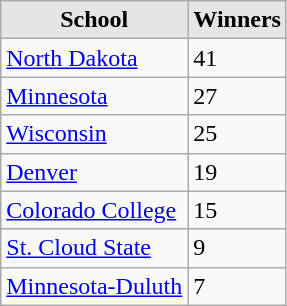<table class="wikitable">
<tr>
<th style="background:#e5e5e5;">School</th>
<th style="background:#e5e5e5;">Winners</th>
</tr>
<tr>
<td><a href='#'>North Dakota</a></td>
<td>41</td>
</tr>
<tr>
<td><a href='#'>Minnesota</a></td>
<td>27</td>
</tr>
<tr>
<td><a href='#'>Wisconsin</a></td>
<td>25</td>
</tr>
<tr>
<td><a href='#'>Denver</a></td>
<td>19</td>
</tr>
<tr>
<td><a href='#'>Colorado College</a></td>
<td>15</td>
</tr>
<tr>
<td><a href='#'>St. Cloud State</a></td>
<td>9</td>
</tr>
<tr>
<td><a href='#'>Minnesota-Duluth</a></td>
<td>7</td>
</tr>
</table>
